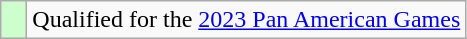<table class="wikitable">
<tr>
<td width=10px bgcolor="#ccffcc"></td>
<td>Qualified for the <a href='#'>2023 Pan American Games</a></td>
</tr>
</table>
